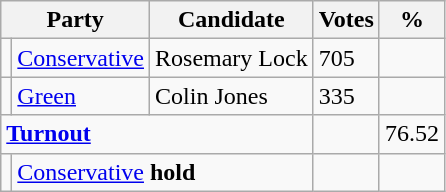<table class="wikitable">
<tr>
<th colspan="2">Party</th>
<th>Candidate</th>
<th>Votes</th>
<th>%</th>
</tr>
<tr>
<td></td>
<td><a href='#'>Conservative</a></td>
<td>Rosemary Lock</td>
<td>705</td>
<td></td>
</tr>
<tr>
<td></td>
<td><a href='#'>Green</a></td>
<td>Colin Jones</td>
<td>335</td>
<td></td>
</tr>
<tr>
<td colspan="3"><strong><a href='#'>Turnout</a></strong></td>
<td></td>
<td>76.52</td>
</tr>
<tr>
<td></td>
<td colspan="2"><a href='#'>Conservative</a> <strong>hold</strong></td>
<td></td>
<td></td>
</tr>
</table>
